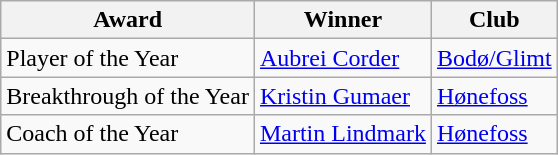<table class="wikitable">
<tr>
<th>Award</th>
<th>Winner</th>
<th>Club</th>
</tr>
<tr>
<td>Player of the Year</td>
<td> <a href='#'>Aubrei Corder</a></td>
<td><a href='#'>Bodø/Glimt</a></td>
</tr>
<tr>
<td>Breakthrough of the Year</td>
<td> <a href='#'>Kristin Gumaer</a></td>
<td><a href='#'>Hønefoss</a></td>
</tr>
<tr>
<td>Coach of the Year</td>
<td> <a href='#'>Martin Lindmark</a></td>
<td><a href='#'>Hønefoss</a></td>
</tr>
</table>
